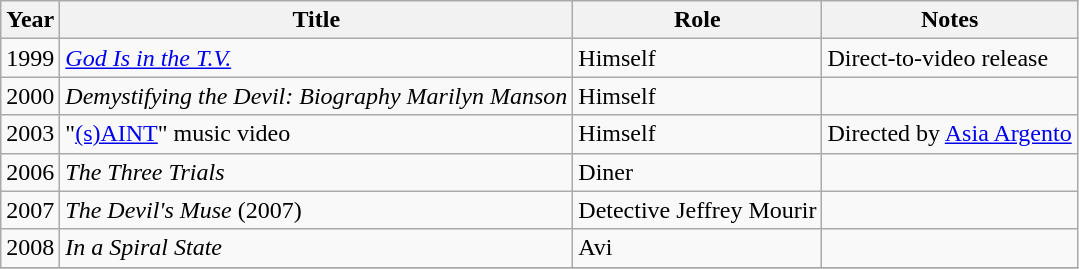<table class="wikitable sortable">
<tr>
<th>Year</th>
<th>Title</th>
<th>Role</th>
<th class="unsortable">Notes</th>
</tr>
<tr>
<td>1999</td>
<td><em><a href='#'>God Is in the T.V.</a></em></td>
<td>Himself</td>
<td>Direct-to-video release</td>
</tr>
<tr>
<td>2000</td>
<td><em>Demystifying the Devil: Biography Marilyn Manson</em></td>
<td>Himself</td>
<td></td>
</tr>
<tr>
<td>2003</td>
<td>"<a href='#'>(s)AINT</a>" music video</td>
<td>Himself</td>
<td>Directed by <a href='#'>Asia Argento</a></td>
</tr>
<tr>
<td>2006</td>
<td><em>The Three Trials</em></td>
<td>Diner</td>
<td></td>
</tr>
<tr>
<td>2007</td>
<td><em>The Devil's Muse</em> (2007)</td>
<td>Detective Jeffrey Mourir</td>
<td></td>
</tr>
<tr>
<td>2008</td>
<td><em>In a Spiral State</em></td>
<td>Avi</td>
<td></td>
</tr>
<tr>
</tr>
</table>
